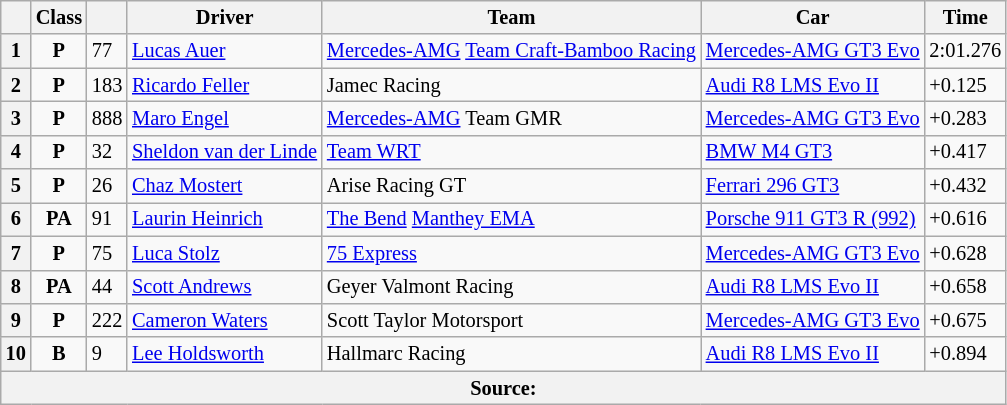<table class="wikitable" style="font-size: 85%">
<tr>
<th></th>
<th>Class</th>
<th></th>
<th>Driver</th>
<th>Team</th>
<th>Car</th>
<th>Time</th>
</tr>
<tr>
<th>1</th>
<td align="center"><strong><span>P</span></strong></td>
<td>77</td>
<td> <a href='#'>Lucas Auer</a></td>
<td nowrap> <a href='#'>Mercedes-AMG</a> <a href='#'>Team Craft-Bamboo Racing</a></td>
<td><a href='#'>Mercedes-AMG GT3 Evo</a></td>
<td>2:01.276</td>
</tr>
<tr>
<th>2</th>
<td align="center"><strong><span>P</span></strong></td>
<td>183</td>
<td> <a href='#'>Ricardo Feller</a></td>
<td> Jamec Racing</td>
<td><a href='#'>Audi R8 LMS Evo II</a></td>
<td>+0.125</td>
</tr>
<tr>
<th>3</th>
<td align="center"><strong><span>P</span></strong></td>
<td>888</td>
<td> <a href='#'>Maro Engel</a></td>
<td> <a href='#'>Mercedes-AMG</a> Team GMR</td>
<td><a href='#'>Mercedes-AMG GT3 Evo</a></td>
<td>+0.283</td>
</tr>
<tr>
<th>4</th>
<td align="center"><strong><span>P</span></strong></td>
<td>32</td>
<td nowrap> <a href='#'>Sheldon van der Linde</a></td>
<td> <a href='#'>Team WRT</a></td>
<td><a href='#'>BMW M4 GT3</a></td>
<td>+0.417</td>
</tr>
<tr>
<th>5</th>
<td align="center"><strong><span>P</span></strong></td>
<td>26</td>
<td> <a href='#'>Chaz Mostert</a></td>
<td> Arise Racing GT</td>
<td><a href='#'>Ferrari 296 GT3</a></td>
<td>+0.432</td>
</tr>
<tr>
<th>6</th>
<td align="center"><strong><span>PA</span></strong></td>
<td>91</td>
<td> <a href='#'>Laurin Heinrich</a></td>
<td> <a href='#'>The Bend</a> <a href='#'>Manthey EMA</a></td>
<td nowrap><a href='#'>Porsche 911 GT3 R (992)</a></td>
<td>+0.616</td>
</tr>
<tr>
<th>7</th>
<td align="center"><strong><span>P</span></strong></td>
<td>75</td>
<td> <a href='#'>Luca Stolz</a></td>
<td> <a href='#'>75 Express</a></td>
<td><a href='#'>Mercedes-AMG GT3 Evo</a></td>
<td>+0.628</td>
</tr>
<tr>
<th>8</th>
<td align="center"><strong><span>PA</span></strong></td>
<td>44</td>
<td> <a href='#'>Scott Andrews</a></td>
<td> Geyer Valmont Racing</td>
<td><a href='#'>Audi R8 LMS Evo II</a></td>
<td>+0.658</td>
</tr>
<tr>
<th>9</th>
<td align="center"><strong><span>P</span></strong></td>
<td>222</td>
<td> <a href='#'>Cameron Waters</a></td>
<td> Scott Taylor Motorsport</td>
<td><a href='#'>Mercedes-AMG GT3 Evo</a></td>
<td>+0.675</td>
</tr>
<tr>
<th>10</th>
<td align="center"><strong><span>B</span></strong></td>
<td>9</td>
<td> <a href='#'>Lee Holdsworth</a></td>
<td> Hallmarc Racing</td>
<td><a href='#'>Audi R8 LMS Evo II</a></td>
<td>+0.894</td>
</tr>
<tr>
<th colspan="8">Source:</th>
</tr>
</table>
